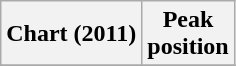<table class="wikitable sortable plainrowheaders" style="text-align:center">
<tr>
<th scope="col">Chart (2011)</th>
<th scope="col">Peak<br> position</th>
</tr>
<tr>
</tr>
</table>
